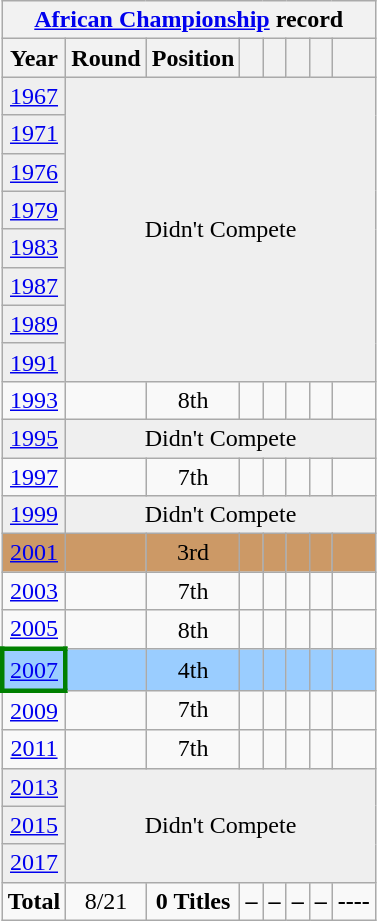<table class="wikitable" style="text-align: center;">
<tr>
<th colspan=10><a href='#'>African Championship</a> record</th>
</tr>
<tr>
<th>Year</th>
<th>Round</th>
<th>Position</th>
<th></th>
<th></th>
<th></th>
<th></th>
<th></th>
</tr>
<tr bgcolor="efefef">
<td> <a href='#'>1967</a></td>
<td colspan=7 rowspan=8 align="center">Didn't Compete</td>
</tr>
<tr bgcolor="efefef">
<td> <a href='#'>1971</a></td>
</tr>
<tr bgcolor="efefef">
<td> <a href='#'>1976</a></td>
</tr>
<tr bgcolor="efefef">
<td> <a href='#'>1979</a></td>
</tr>
<tr bgcolor="efefef">
<td> <a href='#'>1983</a></td>
</tr>
<tr bgcolor="efefef">
<td> <a href='#'>1987</a></td>
</tr>
<tr bgcolor="efefef">
<td> <a href='#'>1989</a></td>
</tr>
<tr bgcolor="efefef">
<td> <a href='#'>1991</a></td>
</tr>
<tr>
<td> <a href='#'>1993</a></td>
<td></td>
<td>8th</td>
<td></td>
<td></td>
<td></td>
<td></td>
<td></td>
</tr>
<tr bgcolor="efefef">
<td> <a href='#'>1995</a></td>
<td colspan=7 align="center">Didn't Compete</td>
</tr>
<tr>
<td> <a href='#'>1997</a></td>
<td></td>
<td>7th</td>
<td></td>
<td></td>
<td></td>
<td></td>
<td></td>
</tr>
<tr bgcolor="efefef">
<td> <a href='#'>1999</a></td>
<td colspan=8 align="center">Didn't Compete</td>
</tr>
<tr bgcolor=cc9966>
<td> <a href='#'>2001</a></td>
<td></td>
<td>3rd</td>
<td></td>
<td></td>
<td></td>
<td></td>
<td></td>
</tr>
<tr>
<td> <a href='#'>2003</a></td>
<td></td>
<td>7th</td>
<td></td>
<td></td>
<td></td>
<td></td>
<td></td>
</tr>
<tr>
<td> <a href='#'>2005</a></td>
<td></td>
<td>8th</td>
<td></td>
<td></td>
<td></td>
<td></td>
<td></td>
</tr>
<tr bgcolor=9acdff>
<td style="border:3px solid green;"> <a href='#'>2007</a></td>
<td></td>
<td>4th</td>
<td></td>
<td></td>
<td></td>
<td></td>
<td></td>
</tr>
<tr>
<td> <a href='#'>2009</a></td>
<td></td>
<td>7th</td>
<td></td>
<td></td>
<td></td>
<td></td>
<td></td>
</tr>
<tr>
<td> <a href='#'>2011</a></td>
<td></td>
<td>7th</td>
<td></td>
<td></td>
<td></td>
<td></td>
<td></td>
</tr>
<tr bgcolor="efefef">
<td> <a href='#'>2013</a></td>
<td colspan=7 rowspan=3 align="center">Didn't Compete</td>
</tr>
<tr bgcolor="efefef">
<td> <a href='#'>2015</a></td>
</tr>
<tr bgcolor="efefef">
<td> <a href='#'>2017</a></td>
</tr>
<tr>
<td><strong>Total </strong></td>
<td>8/21</td>
<td><strong>0 Titles</strong></td>
<td><strong>–</strong></td>
<td><strong>–</strong></td>
<td><strong>–</strong></td>
<td><strong>–</strong></td>
<td><strong>----</strong></td>
</tr>
</table>
